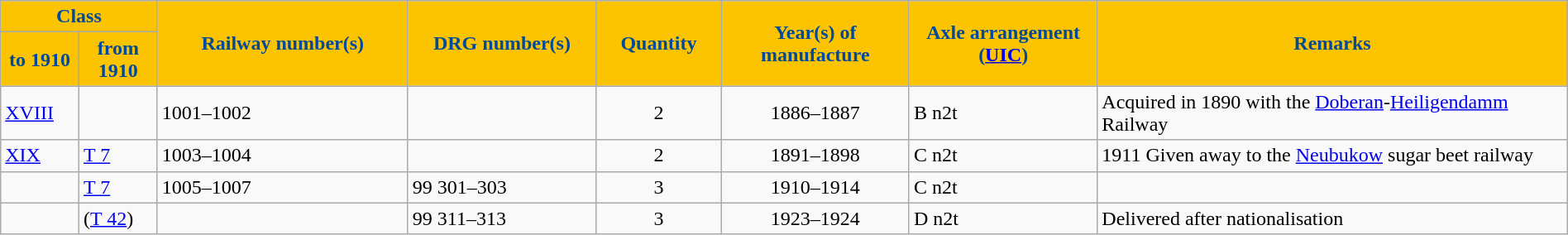<table class="wikitable"  width="100%">
<tr>
<th colspan="2" style="color:#004a99; background:#fcc300" width="10%">Class</th>
<th rowspan="2" style="color:#004a99; background:#fcc300" width="16%">Railway number(s)</th>
<th rowspan="2" style="color:#004a99; background:#fcc300" width="12%">DRG number(s)</th>
<th rowspan="2" style="color:#004a99; background:#fcc300" width="8%">Quantity</th>
<th rowspan="2" style="color:#004a99; background:#fcc300" width="12%">Year(s) of manufacture</th>
<th rowspan="2" style="color:#004a99; background:#fcc300" width="12%">Axle arrangement (<a href='#'>UIC</a>)</th>
<th rowspan="2" style="color:#004a99; background:#fcc300" width="30%">Remarks</th>
</tr>
<tr>
<th style="color:#004a99; background:#fcc300" width="5%">to 1910</th>
<th style="color:#004a99; background:#fcc300" width="5%">from 1910</th>
</tr>
<tr>
<td><a href='#'>XVIII</a></td>
<td></td>
<td>1001–1002</td>
<td></td>
<td align="center">2</td>
<td align="center">1886–1887</td>
<td>B n2t</td>
<td>Acquired in 1890 with the <a href='#'>Doberan</a>-<a href='#'>Heiligendamm</a> Railway</td>
</tr>
<tr>
<td><a href='#'>XIX</a></td>
<td><a href='#'>T 7</a></td>
<td>1003–1004</td>
<td></td>
<td align="center">2</td>
<td align="center">1891–1898</td>
<td>C n2t</td>
<td>1911 Given away to the <a href='#'>Neubukow</a> sugar beet railway</td>
</tr>
<tr>
<td></td>
<td><a href='#'>T 7</a></td>
<td>1005–1007</td>
<td>99 301–303</td>
<td align="center">3</td>
<td align="center">1910–1914</td>
<td>C n2t</td>
<td></td>
</tr>
<tr>
<td></td>
<td>(<a href='#'>T 42</a>)</td>
<td></td>
<td>99 311–313</td>
<td align="center">3</td>
<td align="center">1923–1924</td>
<td>D n2t</td>
<td>Delivered after nationalisation</td>
</tr>
</table>
